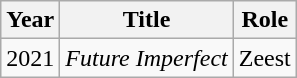<table class="wikitable">
<tr>
<th>Year</th>
<th>Title</th>
<th>Role</th>
</tr>
<tr>
<td>2021</td>
<td><em>Future Imperfect</em></td>
<td>Zeest</td>
</tr>
</table>
